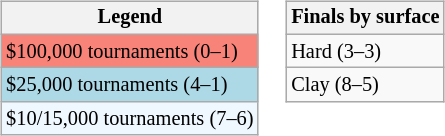<table>
<tr valign=top>
<td><br><table class=wikitable style="font-size:85%">
<tr>
<th>Legend</th>
</tr>
<tr style="background:#f88379;">
<td>$100,000 tournaments (0–1)</td>
</tr>
<tr style="background:lightblue;">
<td>$25,000 tournaments (4–1)</td>
</tr>
<tr style="background:#f0f8ff;">
<td>$10/15,000 tournaments (7–6)</td>
</tr>
</table>
</td>
<td><br><table class=wikitable style="font-size:85%">
<tr>
<th>Finals by surface</th>
</tr>
<tr>
<td>Hard (3–3)</td>
</tr>
<tr>
<td>Clay (8–5)</td>
</tr>
</table>
</td>
</tr>
</table>
